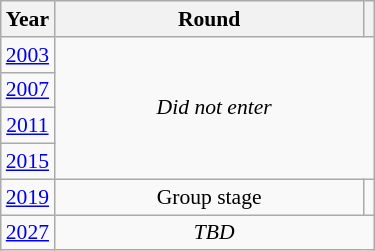<table class="wikitable" style="text-align: center; font-size:90%">
<tr>
<th>Year</th>
<th style="width:200px">Round</th>
<th></th>
</tr>
<tr>
<td><a href='#'>2003</a></td>
<td colspan="2" rowspan="4"><em>Did not enter</em></td>
</tr>
<tr>
<td><a href='#'>2007</a></td>
</tr>
<tr>
<td><a href='#'>2011</a></td>
</tr>
<tr>
<td><a href='#'>2015</a></td>
</tr>
<tr>
<td><a href='#'>2019</a></td>
<td>Group stage</td>
<td></td>
</tr>
<tr>
<td><a href='#'>2027</a></td>
<td colspan="2"><em>TBD</em></td>
</tr>
</table>
